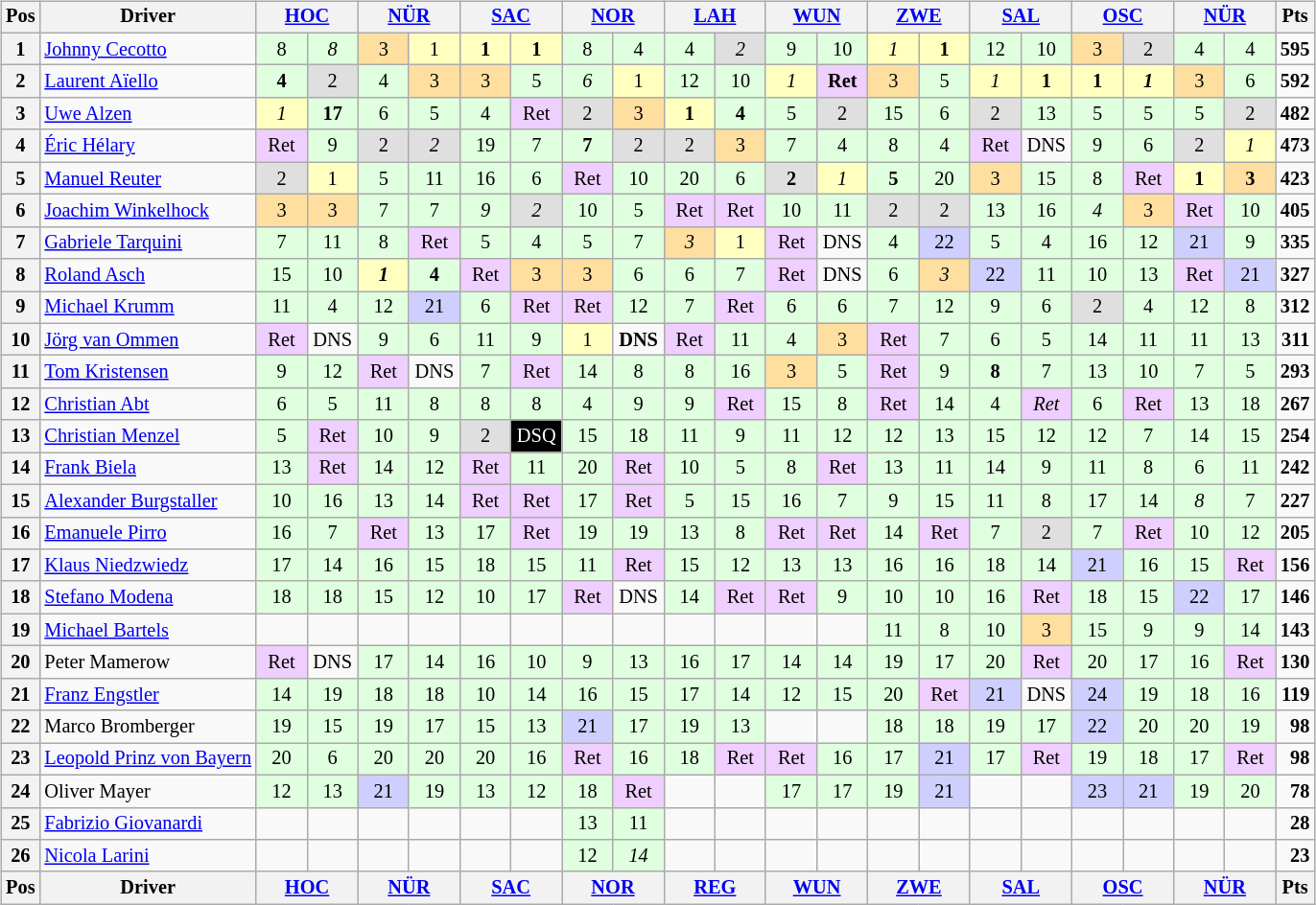<table>
<tr>
<td><br><table class="wikitable" style="font-size:85%; text-align:center">
<tr valign="top">
<th valign="middle">Pos</th>
<th valign="middle">Driver</th>
<th colspan="2" align="center"><a href='#'>HOC</a><br></th>
<th colspan="2" align="center"><a href='#'>NÜR</a><br></th>
<th colspan="2" align="center"><a href='#'>SAC</a><br></th>
<th colspan="2" align="center"><a href='#'>NOR</a><br></th>
<th colspan="2" align="center"><a href='#'>LAH</a><br></th>
<th colspan="2" align="center"><a href='#'>WUN</a><br></th>
<th colspan="2" align="center"><a href='#'>ZWE</a><br></th>
<th colspan="2" align="center"><a href='#'>SAL</a><br></th>
<th colspan="2" align="center"><a href='#'>OSC</a><br></th>
<th colspan="2" align="center"><a href='#'>NÜR</a><br></th>
<th valign="middle">Pts</th>
</tr>
<tr>
<th>1</th>
<td align="left"> <a href='#'>Johnny Cecotto</a></td>
<td style="background:#dfffdf;" width="29">8</td>
<td style="background:#dfffdf;" width="29"><em>8</em></td>
<td style="background:#ffdf9f;" width="29">3</td>
<td style="background:#ffffbf;" width="29">1</td>
<td style="background:#ffffbf;" width="29"><strong>1</strong></td>
<td style="background:#ffffbf;" width="29"><strong>1</strong></td>
<td style="background:#dfffdf;" width="29">8</td>
<td style="background:#dfffdf;" width="29">4</td>
<td style="background:#dfffdf;" width="29">4</td>
<td style="background:#dfdfdf;" width="29"><em>2</em></td>
<td style="background:#dfffdf;" width="29">9</td>
<td style="background:#dfffdf;" width="29">10</td>
<td style="background:#ffffbf;" width="29"><em>1</em></td>
<td style="background:#ffffbf;" width="29"><strong>1</strong></td>
<td style="background:#dfffdf;" width="29">12</td>
<td style="background:#dfffdf;" width="29">10</td>
<td style="background:#ffdf9f;" width="29">3</td>
<td style="background:#dfdfdf;" width="29">2</td>
<td style="background:#dfffdf;" width="29">4</td>
<td style="background:#dfffdf;" width="29">4</td>
<td align="right"><strong>595</strong></td>
</tr>
<tr>
<th>2</th>
<td align="left"> <a href='#'>Laurent Aïello</a></td>
<td style="background:#dfffdf;"><strong>4</strong></td>
<td style="background:#dfdfdf;">2</td>
<td style="background:#dfffdf;">4</td>
<td style="background:#ffdf9f;">3</td>
<td style="background:#ffdf9f;">3</td>
<td style="background:#dfffdf;">5</td>
<td style="background:#dfffdf;"><em>6</em></td>
<td style="background:#ffffbf;">1</td>
<td style="background:#dfffdf;">12</td>
<td style="background:#dfffdf;">10</td>
<td style="background:#ffffbf;"><em>1</em></td>
<td style="background:#efcfff;"><strong>Ret</strong></td>
<td style="background:#ffdf9f;">3</td>
<td style="background:#dfffdf;">5</td>
<td style="background:#ffffbf;"><em>1</em></td>
<td style="background:#ffffbf;"><strong>1</strong></td>
<td style="background:#ffffbf;"><strong>1</strong></td>
<td style="background:#ffffbf;"><strong><em>1</em></strong></td>
<td style="background:#ffdf9f;">3</td>
<td style="background:#dfffdf;">6</td>
<td align="right"><strong>592</strong></td>
</tr>
<tr>
<th>3</th>
<td align="left"> <a href='#'>Uwe Alzen</a></td>
<td style="background:#ffffbf;"><em>1</em></td>
<td style="background:#dfffdf;"><strong>17</strong></td>
<td style="background:#dfffdf;">6</td>
<td style="background:#dfffdf;">5</td>
<td style="background:#dfffdf;">4</td>
<td style="background:#efcfff;">Ret</td>
<td style="background:#dfdfdf;">2</td>
<td style="background:#ffdf9f;">3</td>
<td style="background:#ffffbf;"><strong>1</strong></td>
<td style="background:#dfffdf;"><strong>4</strong></td>
<td style="background:#dfffdf;">5</td>
<td style="background:#dfdfdf;">2</td>
<td style="background:#dfffdf;">15</td>
<td style="background:#dfffdf;">6</td>
<td style="background:#dfdfdf;">2</td>
<td style="background:#dfffdf;">13</td>
<td style="background:#dfffdf;">5</td>
<td style="background:#dfffdf;">5</td>
<td style="background:#dfffdf;">5</td>
<td style="background:#dfdfdf;">2</td>
<td align="right"><strong>482</strong></td>
</tr>
<tr>
<th>4</th>
<td align="left"> <a href='#'>Éric Hélary</a></td>
<td style="background:#efcfff;">Ret</td>
<td style="background:#dfffdf;">9</td>
<td style="background:#dfdfdf;">2</td>
<td style="background:#dfdfdf;"><em>2</em></td>
<td style="background:#dfffdf;">19</td>
<td style="background:#dfffdf;">7</td>
<td style="background:#dfffdf;"><strong>7</strong></td>
<td style="background:#dfdfdf;">2</td>
<td style="background:#dfdfdf;">2</td>
<td style="background:#ffdf9f;">3</td>
<td style="background:#dfffdf;">7</td>
<td style="background:#dfffdf;">4</td>
<td style="background:#dfffdf;">8</td>
<td style="background:#dfffdf;">4</td>
<td style="background:#efcfff;">Ret</td>
<td>DNS</td>
<td style="background:#dfffdf;">9</td>
<td style="background:#dfffdf;">6</td>
<td style="background:#dfdfdf;">2</td>
<td style="background:#ffffbf;"><em>1</em></td>
<td align="right"><strong>473</strong></td>
</tr>
<tr>
<th>5</th>
<td align="left"> <a href='#'>Manuel Reuter</a></td>
<td style="background:#dfdfdf;">2</td>
<td style="background:#ffffbf;">1</td>
<td style="background:#dfffdf;">5</td>
<td style="background:#dfffdf;">11</td>
<td style="background:#dfffdf;">16</td>
<td style="background:#dfffdf;">6</td>
<td style="background:#efcfff;">Ret</td>
<td style="background:#dfffdf;">10</td>
<td style="background:#dfffdf;">20</td>
<td style="background:#dfffdf;">6</td>
<td style="background:#dfdfdf;"><strong>2</strong></td>
<td style="background:#ffffbf;"><em>1</em></td>
<td style="background:#dfffdf;"><strong>5</strong></td>
<td style="background:#dfffdf;">20</td>
<td style="background:#ffdf9f;">3</td>
<td style="background:#dfffdf;">15</td>
<td style="background:#dfffdf;">8</td>
<td style="background:#efcfff;">Ret</td>
<td style="background:#ffffbf;"><strong>1</strong></td>
<td style="background:#ffdf9f;"><strong>3</strong></td>
<td align="right"><strong>423</strong></td>
</tr>
<tr>
<th>6</th>
<td align="left"> <a href='#'>Joachim Winkelhock</a></td>
<td style="background:#ffdf9f;">3</td>
<td style="background:#ffdf9f;">3</td>
<td style="background:#dfffdf;">7</td>
<td style="background:#dfffdf;">7</td>
<td style="background:#dfffdf;"><em>9</em></td>
<td style="background:#dfdfdf;"><em>2</em></td>
<td style="background:#dfffdf;">10</td>
<td style="background:#dfffdf;">5</td>
<td style="background:#efcfff;">Ret</td>
<td style="background:#efcfff;">Ret</td>
<td style="background:#dfffdf;">10</td>
<td style="background:#dfffdf;">11</td>
<td style="background:#dfdfdf;">2</td>
<td style="background:#dfdfdf;">2</td>
<td style="background:#dfffdf;">13</td>
<td style="background:#dfffdf;">16</td>
<td style="background:#dfffdf;"><em>4</em></td>
<td style="background:#ffdf9f;">3</td>
<td style="background:#efcfff;">Ret</td>
<td style="background:#dfffdf;">10</td>
<td align="right"><strong>405</strong></td>
</tr>
<tr>
<th>7</th>
<td align="left"> <a href='#'>Gabriele Tarquini</a></td>
<td style="background:#dfffdf;">7</td>
<td style="background:#dfffdf;">11</td>
<td style="background:#dfffdf;">8</td>
<td style="background:#efcfff;">Ret</td>
<td style="background:#dfffdf;">5</td>
<td style="background:#dfffdf;">4</td>
<td style="background:#dfffdf;">5</td>
<td style="background:#dfffdf;">7</td>
<td style="background:#ffdf9f;"><em>3</em></td>
<td style="background:#ffffbf;">1</td>
<td style="background:#efcfff;">Ret</td>
<td>DNS</td>
<td style="background:#dfffdf;">4</td>
<td style="background:#cfcfff;">22</td>
<td style="background:#dfffdf;">5</td>
<td style="background:#dfffdf;">4</td>
<td style="background:#dfffdf;">16</td>
<td style="background:#dfffdf;">12</td>
<td style="background:#cfcfff;">21</td>
<td style="background:#dfffdf;">9</td>
<td align="right"><strong>335</strong></td>
</tr>
<tr>
<th>8</th>
<td align="left"> <a href='#'>Roland Asch</a></td>
<td style="background:#dfffdf;">15</td>
<td style="background:#dfffdf;">10</td>
<td style="background:#ffffbf;"><strong><em>1</em></strong></td>
<td style="background:#dfffdf;"><strong>4</strong></td>
<td style="background:#efcfff;">Ret</td>
<td style="background:#ffdf9f;">3</td>
<td style="background:#ffdf9f;">3</td>
<td style="background:#dfffdf;">6</td>
<td style="background:#dfffdf;">6</td>
<td style="background:#dfffdf;">7</td>
<td style="background:#efcfff;">Ret</td>
<td>DNS</td>
<td style="background:#dfffdf;">6</td>
<td style="background:#ffdf9f;"><em>3</em></td>
<td style="background:#cfcfff;">22</td>
<td style="background:#dfffdf;">11</td>
<td style="background:#dfffdf;">10</td>
<td style="background:#dfffdf;">13</td>
<td style="background:#efcfff;">Ret</td>
<td style="background:#cfcfff;">21</td>
<td align="right"><strong>327</strong></td>
</tr>
<tr>
<th>9</th>
<td align="left"> <a href='#'>Michael Krumm</a></td>
<td style="background:#dfffdf;">11</td>
<td style="background:#dfffdf;">4</td>
<td style="background:#dfffdf;">12</td>
<td style="background:#cfcfff;">21</td>
<td style="background:#dfffdf;">6</td>
<td style="background:#efcfff;">Ret</td>
<td style="background:#efcfff;">Ret</td>
<td style="background:#dfffdf;">12</td>
<td style="background:#dfffdf;">7</td>
<td style="background:#efcfff;">Ret</td>
<td style="background:#dfffdf;">6</td>
<td style="background:#dfffdf;">6</td>
<td style="background:#dfffdf;">7</td>
<td style="background:#dfffdf;">12</td>
<td style="background:#dfffdf;">9</td>
<td style="background:#dfffdf;">6</td>
<td style="background:#dfdfdf;">2</td>
<td style="background:#dfffdf;">4</td>
<td style="background:#dfffdf;">12</td>
<td style="background:#dfffdf;">8</td>
<td align="right"><strong>312</strong></td>
</tr>
<tr>
<th>10</th>
<td align="left"> <a href='#'>Jörg van Ommen</a></td>
<td style="background:#efcfff;">Ret</td>
<td>DNS</td>
<td style="background:#dfffdf;">9</td>
<td style="background:#dfffdf;">6</td>
<td style="background:#dfffdf;">11</td>
<td style="background:#dfffdf;">9</td>
<td style="background:#ffffbf;">1</td>
<td><strong>DNS</strong></td>
<td style="background:#efcfff;">Ret</td>
<td style="background:#dfffdf;">11</td>
<td style="background:#dfffdf;">4</td>
<td style="background:#ffdf9f;">3</td>
<td style="background:#efcfff;">Ret</td>
<td style="background:#dfffdf;">7</td>
<td style="background:#dfffdf;">6</td>
<td style="background:#dfffdf;">5</td>
<td style="background:#dfffdf;">14</td>
<td style="background:#dfffdf;">11</td>
<td style="background:#dfffdf;">11</td>
<td style="background:#dfffdf;">13</td>
<td align="right"><strong>311</strong></td>
</tr>
<tr>
<th>11</th>
<td align="left"> <a href='#'>Tom Kristensen</a></td>
<td style="background:#dfffdf;">9</td>
<td style="background:#dfffdf;">12</td>
<td style="background:#efcfff;">Ret</td>
<td>DNS</td>
<td style="background:#dfffdf;">7</td>
<td style="background:#efcfff;">Ret</td>
<td style="background:#dfffdf;">14</td>
<td style="background:#dfffdf;">8</td>
<td style="background:#dfffdf;">8</td>
<td style="background:#dfffdf;">16</td>
<td style="background:#ffdf9f;">3</td>
<td style="background:#dfffdf;">5</td>
<td style="background:#efcfff;">Ret</td>
<td style="background:#dfffdf;">9</td>
<td style="background:#dfffdf;"><strong>8</strong></td>
<td style="background:#dfffdf;">7</td>
<td style="background:#dfffdf;">13</td>
<td style="background:#dfffdf;">10</td>
<td style="background:#dfffdf;">7</td>
<td style="background:#dfffdf;">5</td>
<td align="right"><strong>293</strong></td>
</tr>
<tr>
<th>12</th>
<td align="left"> <a href='#'>Christian Abt</a></td>
<td style="background:#dfffdf;">6</td>
<td style="background:#dfffdf;">5</td>
<td style="background:#dfffdf;">11</td>
<td style="background:#dfffdf;">8</td>
<td style="background:#dfffdf;">8</td>
<td style="background:#dfffdf;">8</td>
<td style="background:#dfffdf;">4</td>
<td style="background:#dfffdf;">9</td>
<td style="background:#dfffdf;">9</td>
<td style="background:#efcfff;">Ret</td>
<td style="background:#dfffdf;">15</td>
<td style="background:#dfffdf;">8</td>
<td style="background:#efcfff;">Ret</td>
<td style="background:#dfffdf;">14</td>
<td style="background:#dfffdf;">4</td>
<td style="background:#efcfff;"><em>Ret</em></td>
<td style="background:#dfffdf;">6</td>
<td style="background:#efcfff;">Ret</td>
<td style="background:#dfffdf;">13</td>
<td style="background:#dfffdf;">18</td>
<td align="right"><strong>267</strong></td>
</tr>
<tr>
<th>13</th>
<td align="left"> <a href='#'>Christian Menzel</a></td>
<td style="background:#dfffdf;">5</td>
<td style="background:#efcfff;">Ret</td>
<td style="background:#dfffdf;">10</td>
<td style="background:#dfffdf;">9</td>
<td style="background:#dfdfdf;">2</td>
<td style="background:#000000; color:white;">DSQ</td>
<td style="background:#dfffdf;">15</td>
<td style="background:#dfffdf;">18</td>
<td style="background:#dfffdf;">11</td>
<td style="background:#dfffdf;">9</td>
<td style="background:#dfffdf;">11</td>
<td style="background:#dfffdf;">12</td>
<td style="background:#dfffdf;">12</td>
<td style="background:#dfffdf;">13</td>
<td style="background:#dfffdf;">15</td>
<td style="background:#dfffdf;">12</td>
<td style="background:#dfffdf;">12</td>
<td style="background:#dfffdf;">7</td>
<td style="background:#dfffdf;">14</td>
<td style="background:#dfffdf;">15</td>
<td align="right"><strong>254</strong></td>
</tr>
<tr>
<th>14</th>
<td align="left"> <a href='#'>Frank Biela</a></td>
<td style="background:#dfffdf;">13</td>
<td style="background:#efcfff;">Ret</td>
<td style="background:#dfffdf;">14</td>
<td style="background:#dfffdf;">12</td>
<td style="background:#efcfff;">Ret</td>
<td style="background:#dfffdf;">11</td>
<td style="background:#dfffdf;">20</td>
<td style="background:#efcfff;">Ret</td>
<td style="background:#dfffdf;">10</td>
<td style="background:#dfffdf;">5</td>
<td style="background:#dfffdf;">8</td>
<td style="background:#efcfff;">Ret</td>
<td style="background:#dfffdf;">13</td>
<td style="background:#dfffdf;">11</td>
<td style="background:#dfffdf;">14</td>
<td style="background:#dfffdf;">9</td>
<td style="background:#dfffdf;">11</td>
<td style="background:#dfffdf;">8</td>
<td style="background:#dfffdf;">6</td>
<td style="background:#dfffdf;">11</td>
<td align="right"><strong>242</strong></td>
</tr>
<tr>
<th>15</th>
<td align="left"> <a href='#'> Alexander Burgstaller</a></td>
<td style="background:#dfffdf;">10</td>
<td style="background:#dfffdf;">16</td>
<td style="background:#dfffdf;">13</td>
<td style="background:#dfffdf;">14</td>
<td style="background:#efcfff;">Ret</td>
<td style="background:#efcfff;">Ret</td>
<td style="background:#dfffdf;">17</td>
<td style="background:#efcfff;">Ret</td>
<td style="background:#dfffdf;">5</td>
<td style="background:#dfffdf;">15</td>
<td style="background:#dfffdf;">16</td>
<td style="background:#dfffdf;">7</td>
<td style="background:#dfffdf;">9</td>
<td style="background:#dfffdf;">15</td>
<td style="background:#dfffdf;">11</td>
<td style="background:#dfffdf;">8</td>
<td style="background:#dfffdf;">17</td>
<td style="background:#dfffdf;">14</td>
<td style="background:#dfffdf;"><em>8</em></td>
<td style="background:#dfffdf;">7</td>
<td align="right"><strong>227</strong></td>
</tr>
<tr>
<th>16</th>
<td align="left"> <a href='#'>Emanuele Pirro</a></td>
<td style="background:#dfffdf;">16</td>
<td style="background:#dfffdf;">7</td>
<td style="background:#efcfff;">Ret</td>
<td style="background:#dfffdf;">13</td>
<td style="background:#dfffdf;">17</td>
<td style="background:#efcfff;">Ret</td>
<td style="background:#dfffdf;">19</td>
<td style="background:#dfffdf;">19</td>
<td style="background:#dfffdf;">13</td>
<td style="background:#dfffdf;">8</td>
<td style="background:#efcfff;">Ret</td>
<td style="background:#efcfff;">Ret</td>
<td style="background:#dfffdf;">14</td>
<td style="background:#efcfff;">Ret</td>
<td style="background:#dfffdf;">7</td>
<td style="background:#dfdfdf;">2</td>
<td style="background:#dfffdf;">7</td>
<td style="background:#efcfff;">Ret</td>
<td style="background:#dfffdf;">10</td>
<td style="background:#dfffdf;">12</td>
<td align="right"><strong>205</strong></td>
</tr>
<tr>
<th>17</th>
<td align="left"> <a href='#'>Klaus Niedzwiedz</a></td>
<td style="background:#dfffdf;">17</td>
<td style="background:#dfffdf;">14</td>
<td style="background:#dfffdf;">16</td>
<td style="background:#dfffdf;">15</td>
<td style="background:#dfffdf;">18</td>
<td style="background:#dfffdf;">15</td>
<td style="background:#dfffdf;">11</td>
<td style="background:#efcfff;">Ret</td>
<td style="background:#dfffdf;">15</td>
<td style="background:#dfffdf;">12</td>
<td style="background:#dfffdf;">13</td>
<td style="background:#dfffdf;">13</td>
<td style="background:#dfffdf;">16</td>
<td style="background:#dfffdf;">16</td>
<td style="background:#dfffdf;">18</td>
<td style="background:#dfffdf;">14</td>
<td style="background:#cfcfff;">21</td>
<td style="background:#dfffdf;">16</td>
<td style="background:#dfffdf;">15</td>
<td style="background:#efcfff;">Ret</td>
<td align="right"><strong>156</strong></td>
</tr>
<tr>
<th>18</th>
<td align="left"> <a href='#'>Stefano Modena</a></td>
<td style="background:#dfffdf;">18</td>
<td style="background:#dfffdf;">18</td>
<td style="background:#dfffdf;">15</td>
<td style="background:#dfffdf;">12</td>
<td style="background:#dfffdf;">10</td>
<td style="background:#dfffdf;">17</td>
<td style="background:#efcfff;">Ret</td>
<td>DNS</td>
<td style="background:#dfffdf;">14</td>
<td style="background:#efcfff;">Ret</td>
<td style="background:#efcfff;">Ret</td>
<td style="background:#dfffdf;">9</td>
<td style="background:#dfffdf;">10</td>
<td style="background:#dfffdf;">10</td>
<td style="background:#dfffdf;">16</td>
<td style="background:#efcfff;">Ret</td>
<td style="background:#dfffdf;">18</td>
<td style="background:#dfffdf;">15</td>
<td style="background:#cfcfff;">22</td>
<td style="background:#dfffdf;">17</td>
<td align="right"><strong>146</strong></td>
</tr>
<tr>
<th>19</th>
<td align="left"> <a href='#'>Michael Bartels</a></td>
<td></td>
<td></td>
<td></td>
<td></td>
<td></td>
<td></td>
<td></td>
<td></td>
<td></td>
<td></td>
<td></td>
<td></td>
<td style="background:#dfffdf;">11</td>
<td style="background:#dfffdf;">8</td>
<td style="background:#dfffdf;">10</td>
<td style="background:#ffdf9f;">3</td>
<td style="background:#dfffdf;">15</td>
<td style="background:#dfffdf;">9</td>
<td style="background:#dfffdf;">9</td>
<td style="background:#dfffdf;">14</td>
<td align="right"><strong>143</strong></td>
</tr>
<tr>
<th>20</th>
<td align="left"> Peter Mamerow</td>
<td style="background:#efcfff;">Ret</td>
<td>DNS</td>
<td style="background:#dfffdf;">17</td>
<td style="background:#dfffdf;">14</td>
<td style="background:#dfffdf;">16</td>
<td style="background:#dfffdf;">10</td>
<td style="background:#dfffdf;">9</td>
<td style="background:#dfffdf;">13</td>
<td style="background:#dfffdf;">16</td>
<td style="background:#dfffdf;">17</td>
<td style="background:#dfffdf;">14</td>
<td style="background:#dfffdf;">14</td>
<td style="background:#dfffdf;">19</td>
<td style="background:#dfffdf;">17</td>
<td style="background:#dfffdf;">20</td>
<td style="background:#efcfff;">Ret</td>
<td style="background:#dfffdf;">20</td>
<td style="background:#dfffdf;">17</td>
<td style="background:#dfffdf;">16</td>
<td style="background:#efcfff;">Ret</td>
<td align="right"><strong>130</strong></td>
</tr>
<tr>
<th>21</th>
<td align="left"> <a href='#'>Franz Engstler</a></td>
<td style="background:#dfffdf;">14</td>
<td style="background:#dfffdf;">19</td>
<td style="background:#dfffdf;">18</td>
<td style="background:#dfffdf;">18</td>
<td style="background:#dfffdf;">10</td>
<td style="background:#dfffdf;">14</td>
<td style="background:#dfffdf;">16</td>
<td style="background:#dfffdf;">15</td>
<td style="background:#dfffdf;">17</td>
<td style="background:#dfffdf;">14</td>
<td style="background:#dfffdf;">12</td>
<td style="background:#dfffdf;">15</td>
<td style="background:#dfffdf;">20</td>
<td style="background:#efcfff;">Ret</td>
<td style="background:#cfcfff;">21</td>
<td>DNS</td>
<td style="background:#cfcfff;">24</td>
<td style="background:#dfffdf;">19</td>
<td style="background:#dfffdf;">18</td>
<td style="background:#dfffdf;">16</td>
<td align="right"><strong>119</strong></td>
</tr>
<tr>
<th>22</th>
<td align="left"> Marco Bromberger</td>
<td style="background:#dfffdf;">19</td>
<td style="background:#dfffdf;">15</td>
<td style="background:#dfffdf;">19</td>
<td style="background:#dfffdf;">17</td>
<td style="background:#dfffdf;">15</td>
<td style="background:#dfffdf;">13</td>
<td style="background:#cfcfff;">21</td>
<td style="background:#dfffdf;">17</td>
<td style="background:#dfffdf;">19</td>
<td style="background:#dfffdf;">13</td>
<td></td>
<td></td>
<td style="background:#dfffdf;">18</td>
<td style="background:#dfffdf;">18</td>
<td style="background:#dfffdf;">19</td>
<td style="background:#dfffdf;">17</td>
<td style="background:#cfcfff;">22</td>
<td style="background:#dfffdf;">20</td>
<td style="background:#dfffdf;">20</td>
<td style="background:#dfffdf;">19</td>
<td align="right"><strong>98</strong></td>
</tr>
<tr>
<th>23</th>
<td align="left" nowrap> <a href='#'>Leopold Prinz von Bayern</a></td>
<td style="background:#dfffdf;">20</td>
<td style="background:#dfffdf;">6</td>
<td style="background:#dfffdf;">20</td>
<td style="background:#dfffdf;">20</td>
<td style="background:#dfffdf;">20</td>
<td style="background:#dfffdf;">16</td>
<td style="background:#efcfff;">Ret</td>
<td style="background:#dfffdf;">16</td>
<td style="background:#dfffdf;">18</td>
<td style="background:#efcfff;">Ret</td>
<td style="background:#efcfff;">Ret</td>
<td style="background:#dfffdf;">16</td>
<td style="background:#dfffdf;">17</td>
<td style="background:#cfcfff;">21</td>
<td style="background:#dfffdf;">17</td>
<td style="background:#efcfff;">Ret</td>
<td style="background:#dfffdf;">19</td>
<td style="background:#dfffdf;">18</td>
<td style="background:#dfffdf;">17</td>
<td style="background:#efcfff;">Ret</td>
<td align="right"><strong>98</strong></td>
</tr>
<tr>
<th>24</th>
<td align="left"> Oliver Mayer</td>
<td style="background:#dfffdf;">12</td>
<td style="background:#dfffdf;">13</td>
<td style="background:#cfcfff;">21</td>
<td style="background:#dfffdf;">19</td>
<td style="background:#dfffdf;">13</td>
<td style="background:#dfffdf;">12</td>
<td style="background:#dfffdf;">18</td>
<td style="background:#efcfff;">Ret</td>
<td></td>
<td></td>
<td style="background:#dfffdf;">17</td>
<td style="background:#dfffdf;">17</td>
<td style="background:#dfffdf;">19</td>
<td style="background:#cfcfff;">21</td>
<td></td>
<td></td>
<td style="background:#cfcfff;">23</td>
<td style="background:#cfcfff;">21</td>
<td style="background:#dfffdf;">19</td>
<td style="background:#dfffdf;">20</td>
<td align="right"><strong>78</strong></td>
</tr>
<tr>
<th>25</th>
<td align="left"> <a href='#'>Fabrizio Giovanardi</a></td>
<td></td>
<td></td>
<td></td>
<td></td>
<td></td>
<td></td>
<td style="background:#dfffdf;">13</td>
<td style="background:#dfffdf;">11</td>
<td></td>
<td></td>
<td></td>
<td></td>
<td></td>
<td></td>
<td></td>
<td></td>
<td></td>
<td></td>
<td></td>
<td></td>
<td align="right"><strong>28</strong></td>
</tr>
<tr>
<th>26</th>
<td align="left"> <a href='#'>Nicola Larini</a></td>
<td></td>
<td></td>
<td></td>
<td></td>
<td></td>
<td></td>
<td style="background:#dfffdf;">12</td>
<td style="background:#dfffdf;"><em>14</em></td>
<td></td>
<td></td>
<td></td>
<td></td>
<td></td>
<td></td>
<td></td>
<td></td>
<td></td>
<td></td>
<td></td>
<td></td>
<td align="right"><strong>23</strong></td>
</tr>
<tr>
<th valign="middle">Pos</th>
<th valign="middle">Driver</th>
<th colspan="2" align="center"><a href='#'>HOC</a><br></th>
<th colspan="2" align="center"><a href='#'>NÜR</a><br></th>
<th colspan="2" align="center"><a href='#'>SAC</a><br></th>
<th colspan="2" align="center"><a href='#'>NOR</a><br></th>
<th colspan="2" align="center"><a href='#'>REG</a><br></th>
<th colspan="2" align="center"><a href='#'>WUN</a><br></th>
<th colspan="2" align="center"><a href='#'>ZWE</a><br></th>
<th colspan="2" align="center"><a href='#'>SAL</a><br></th>
<th colspan="2" align="center"><a href='#'>OSC</a><br></th>
<th colspan="2" align="center"><a href='#'>NÜR</a><br></th>
<th valign="middle">Pts</th>
</tr>
</table>
</td>
<td valign="top"><br></td>
</tr>
</table>
